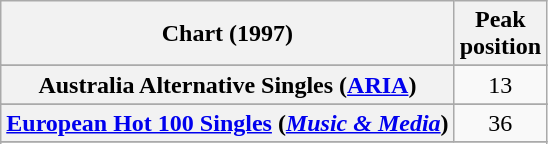<table class="wikitable sortable plainrowheaders">
<tr>
<th>Chart (1997)</th>
<th>Peak<br>position</th>
</tr>
<tr>
</tr>
<tr>
<th scope="row">Australia Alternative Singles (<a href='#'>ARIA</a>)</th>
<td style="text-align:center;">13</td>
</tr>
<tr>
</tr>
<tr>
<th scope="row"><a href='#'>European Hot 100 Singles</a> (<em><a href='#'>Music & Media</a></em>)</th>
<td style="text-align:center;">36</td>
</tr>
<tr>
</tr>
<tr>
</tr>
<tr>
</tr>
<tr>
</tr>
<tr>
</tr>
<tr>
</tr>
<tr>
</tr>
</table>
